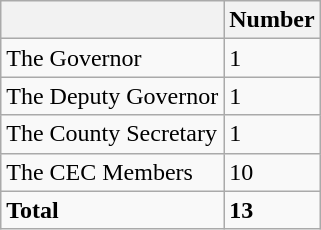<table class="wikitable">
<tr>
<th></th>
<th>Number</th>
</tr>
<tr>
<td>The Governor</td>
<td>1</td>
</tr>
<tr>
<td>The Deputy Governor</td>
<td>1</td>
</tr>
<tr>
<td>The County Secretary</td>
<td>1</td>
</tr>
<tr>
<td>The CEC Members</td>
<td>10</td>
</tr>
<tr>
<td><strong>Total</strong></td>
<td><strong>13</strong></td>
</tr>
</table>
